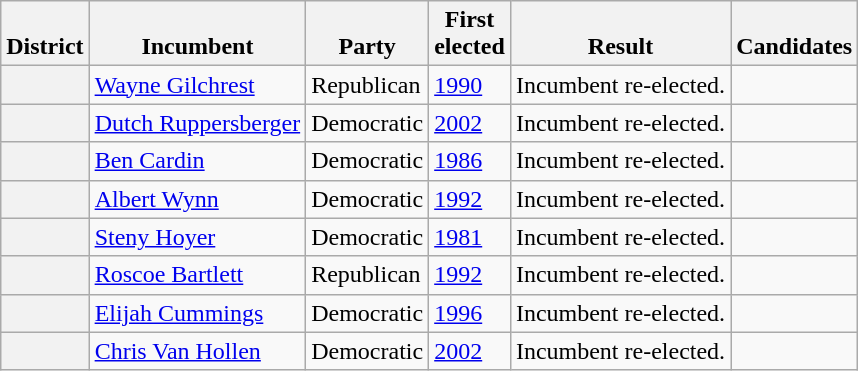<table class=wikitable>
<tr valign=bottom>
<th>District</th>
<th>Incumbent</th>
<th>Party</th>
<th>First<br>elected</th>
<th>Result</th>
<th>Candidates</th>
</tr>
<tr>
<th></th>
<td><a href='#'>Wayne Gilchrest</a></td>
<td>Republican</td>
<td><a href='#'>1990</a></td>
<td>Incumbent re-elected.</td>
<td nowrap></td>
</tr>
<tr>
<th></th>
<td><a href='#'>Dutch Ruppersberger</a></td>
<td>Democratic</td>
<td><a href='#'>2002</a></td>
<td>Incumbent re-elected.</td>
<td nowrap></td>
</tr>
<tr>
<th></th>
<td><a href='#'>Ben Cardin</a></td>
<td>Democratic</td>
<td><a href='#'>1986</a></td>
<td>Incumbent re-elected.</td>
<td nowrap></td>
</tr>
<tr>
<th></th>
<td><a href='#'>Albert Wynn</a></td>
<td>Democratic</td>
<td><a href='#'>1992</a></td>
<td>Incumbent re-elected.</td>
<td nowrap></td>
</tr>
<tr>
<th></th>
<td><a href='#'>Steny Hoyer</a></td>
<td>Democratic</td>
<td><a href='#'>1981 </a></td>
<td>Incumbent re-elected.</td>
<td nowrap></td>
</tr>
<tr>
<th></th>
<td><a href='#'>Roscoe Bartlett</a></td>
<td>Republican</td>
<td><a href='#'>1992</a></td>
<td>Incumbent re-elected.</td>
<td nowrap></td>
</tr>
<tr>
<th></th>
<td><a href='#'>Elijah Cummings</a></td>
<td>Democratic</td>
<td><a href='#'>1996</a></td>
<td>Incumbent re-elected.</td>
<td nowrap></td>
</tr>
<tr>
<th></th>
<td><a href='#'>Chris Van Hollen</a></td>
<td>Democratic</td>
<td><a href='#'>2002</a></td>
<td>Incumbent re-elected.</td>
<td nowrap></td>
</tr>
</table>
